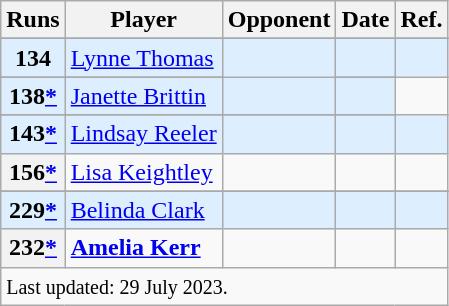<table class="wikitable">
<tr>
<th scope=col>Runs</th>
<th scope=col>Player</th>
<th scope=col>Opponent</th>
<th scope=col>Date</th>
<th scope=col>Ref.</th>
</tr>
<tr>
</tr>
<tr style="background-color:#def;">
<th style="background-color:#def;" scope=row>134</th>
<td> <a href='#'>Lynne Thomas</a></td>
<td rowspan=2></td>
<td><a href='#'></a></td>
<td></td>
</tr>
<tr>
</tr>
<tr style="background-color:#def;">
<th style="background-color:#def;" scope=row>138<a href='#'>*</a></th>
<td> <a href='#'>Janette Brittin</a></td>
<td><a href='#'></a></td>
<td></td>
</tr>
<tr>
</tr>
<tr style="background-color:#def;">
<th style="background-color:#def;" scope=row>143<a href='#'>*</a></th>
<td> <a href='#'>Lindsay Reeler</a></td>
<td></td>
<td><a href='#'></a></td>
<td></td>
</tr>
<tr>
<th scope=row>156<a href='#'>*</a></th>
<td> <a href='#'>Lisa Keightley</a></td>
<td></td>
<td><a href='#'></a></td>
<td></td>
</tr>
<tr>
</tr>
<tr style="background-color:#def;">
<th style="background-color:#def;" scope=row>229<a href='#'>*</a></th>
<td> <a href='#'>Belinda Clark</a></td>
<td></td>
<td><a href='#'></a></td>
<td></td>
</tr>
<tr>
<th scope=row>232<a href='#'>*</a></th>
<td> <strong><a href='#'>Amelia Kerr</a></strong></td>
<td></td>
<td><a href='#'></a></td>
<td></td>
</tr>
<tr>
<td colspan="5" scope=row><small>Last updated: 29 July 2023.</small></td>
</tr>
</table>
